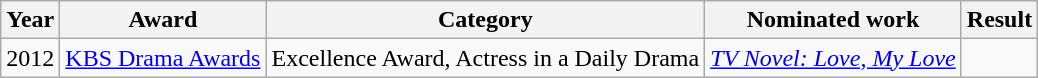<table class="wikitable">
<tr>
<th>Year</th>
<th>Award</th>
<th>Category</th>
<th>Nominated work</th>
<th>Result</th>
</tr>
<tr>
<td>2012</td>
<td><a href='#'>KBS Drama Awards</a></td>
<td>Excellence Award, Actress in a Daily Drama</td>
<td><em><a href='#'>TV Novel: Love, My Love</a></em></td>
<td></td>
</tr>
</table>
